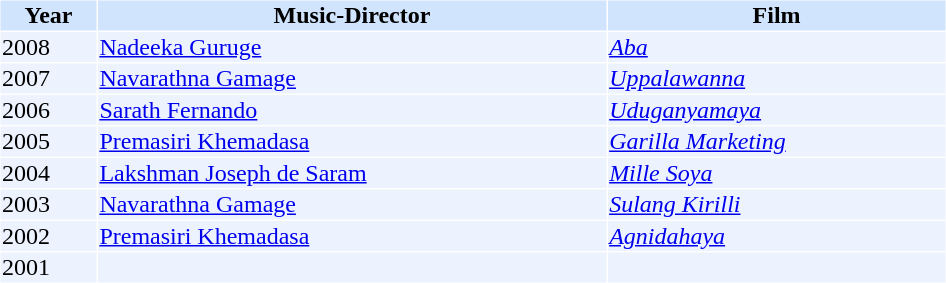<table cellspacing="1" cellpadding="1" border="0" width="50%">
<tr bgcolor="#d1e4fd">
<th>Year</th>
<th>Music-Director</th>
<th>Film</th>
</tr>
<tr bgcolor=#edf3fe>
<td>2008</td>
<td><a href='#'>Nadeeka Guruge</a></td>
<td><em><a href='#'>Aba</a></em></td>
</tr>
<tr bgcolor=#edf3fe>
<td>2007</td>
<td><a href='#'>Navarathna Gamage</a></td>
<td><em><a href='#'>Uppalawanna</a></em></td>
</tr>
<tr bgcolor=#edf3fe>
<td>2006</td>
<td><a href='#'>Sarath Fernando</a></td>
<td><em><a href='#'>Uduganyamaya</a></em></td>
</tr>
<tr bgcolor=#edf3fe>
<td>2005</td>
<td><a href='#'>Premasiri Khemadasa</a></td>
<td><em><a href='#'>Garilla Marketing</a></em></td>
</tr>
<tr bgcolor=#edf3fe>
<td>2004</td>
<td><a href='#'>Lakshman Joseph de Saram</a></td>
<td><em><a href='#'>Mille Soya</a></em></td>
</tr>
<tr bgcolor=#edf3fe>
<td>2003</td>
<td><a href='#'>Navarathna Gamage</a></td>
<td><em><a href='#'>Sulang Kirilli</a></em></td>
</tr>
<tr bgcolor=#edf3fe>
<td>2002</td>
<td><a href='#'>Premasiri Khemadasa</a></td>
<td><em><a href='#'>Agnidahaya</a></em></td>
</tr>
<tr bgcolor=#edf3fe>
<td>2001</td>
<td></td>
<td></td>
</tr>
</table>
